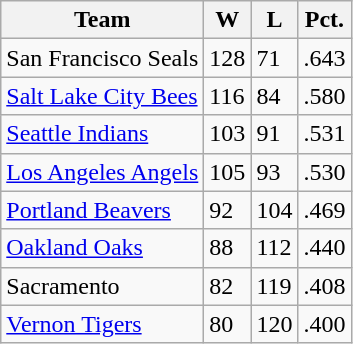<table class="wikitable">
<tr>
<th>Team</th>
<th>W</th>
<th>L</th>
<th>Pct.</th>
</tr>
<tr>
<td>San Francisco Seals</td>
<td>128</td>
<td>71</td>
<td>.643</td>
</tr>
<tr>
<td><a href='#'>Salt Lake City Bees</a></td>
<td>116</td>
<td>84</td>
<td>.580</td>
</tr>
<tr>
<td><a href='#'>Seattle Indians</a></td>
<td>103</td>
<td>91</td>
<td>.531</td>
</tr>
<tr>
<td><a href='#'>Los Angeles Angels</a></td>
<td>105</td>
<td>93</td>
<td>.530</td>
</tr>
<tr>
<td><a href='#'>Portland Beavers</a></td>
<td>92</td>
<td>104</td>
<td>.469</td>
</tr>
<tr>
<td><a href='#'>Oakland Oaks</a></td>
<td>88</td>
<td>112</td>
<td>.440</td>
</tr>
<tr>
<td>Sacramento</td>
<td>82</td>
<td>119</td>
<td>.408</td>
</tr>
<tr>
<td><a href='#'>Vernon Tigers</a></td>
<td>80</td>
<td>120</td>
<td>.400</td>
</tr>
</table>
